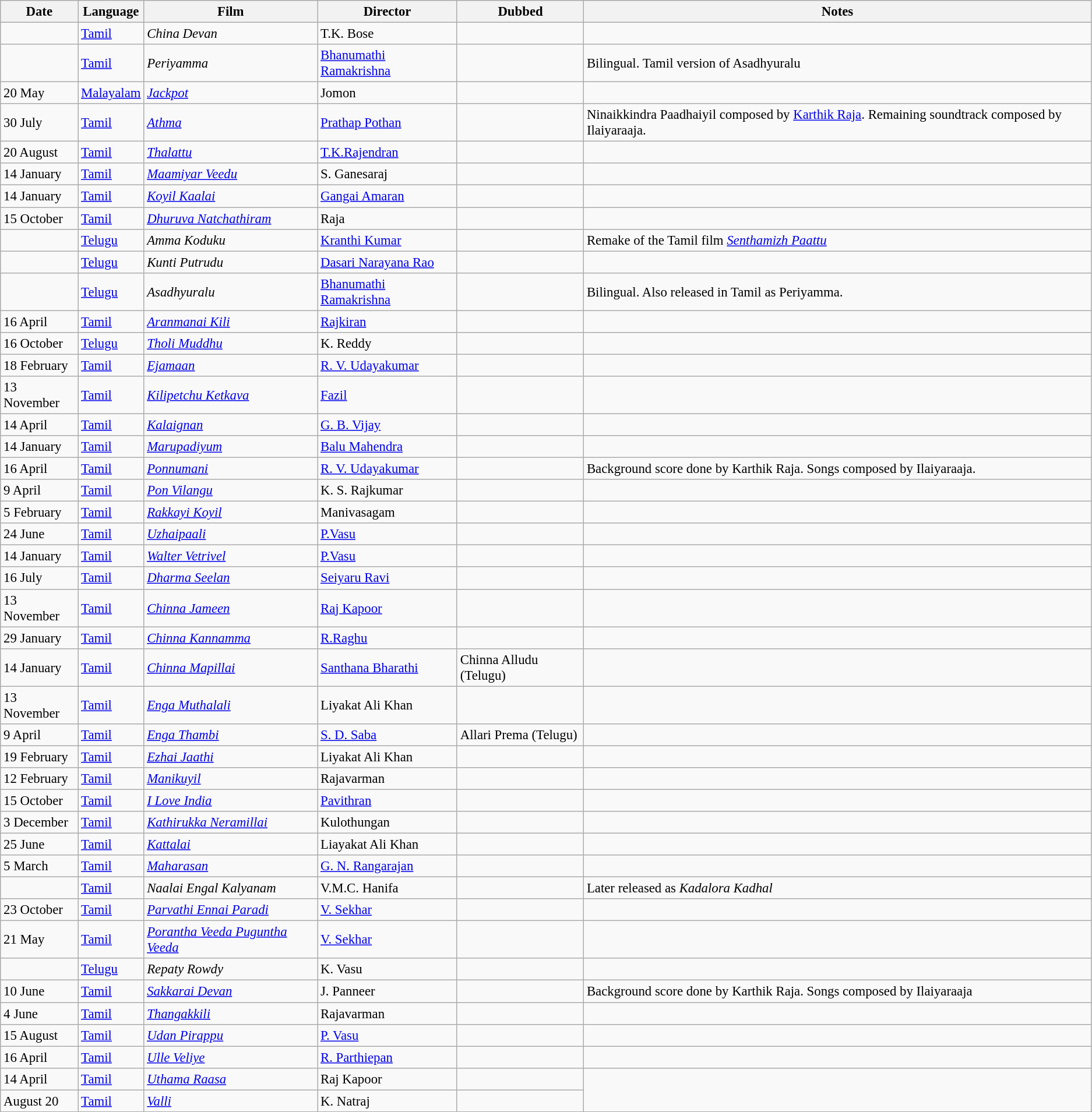<table class="wikitable sortable" style="font-size:95%;">
<tr>
<th>Date</th>
<th>Language</th>
<th>Film</th>
<th>Director</th>
<th>Dubbed</th>
<th>Notes</th>
</tr>
<tr>
<td></td>
<td><a href='#'>Tamil</a></td>
<td><em>China Devan</em></td>
<td>T.K. Bose</td>
<td></td>
<td></td>
</tr>
<tr>
<td></td>
<td><a href='#'>Tamil</a></td>
<td><em>Periyamma</em></td>
<td><a href='#'>Bhanumathi Ramakrishna</a></td>
<td></td>
<td>Bilingual. Tamil version of Asadhyuralu</td>
</tr>
<tr>
<td>20 May</td>
<td><a href='#'>Malayalam</a></td>
<td><em><a href='#'>Jackpot</a></em></td>
<td>Jomon</td>
<td></td>
<td></td>
</tr>
<tr>
<td>30 July</td>
<td><a href='#'>Tamil</a></td>
<td><em><a href='#'>Athma</a></em></td>
<td><a href='#'>Prathap Pothan</a></td>
<td></td>
<td>Ninaikkindra Paadhaiyil composed by <a href='#'>Karthik Raja</a>. Remaining soundtrack composed by Ilaiyaraaja.</td>
</tr>
<tr>
<td>20 August</td>
<td><a href='#'>Tamil</a></td>
<td><em><a href='#'>Thalattu</a></em></td>
<td><a href='#'>T.K.Rajendran</a></td>
<td></td>
<td></td>
</tr>
<tr>
<td>14 January</td>
<td><a href='#'>Tamil</a></td>
<td><em><a href='#'>Maamiyar Veedu</a></em></td>
<td>S. Ganesaraj</td>
<td></td>
<td></td>
</tr>
<tr>
<td>14 January</td>
<td><a href='#'>Tamil</a></td>
<td><em><a href='#'>Koyil Kaalai</a></em></td>
<td><a href='#'>Gangai Amaran</a></td>
<td></td>
<td></td>
</tr>
<tr>
<td>15 October</td>
<td><a href='#'>Tamil</a></td>
<td><em><a href='#'>Dhuruva Natchathiram</a></em></td>
<td>Raja</td>
<td></td>
<td></td>
</tr>
<tr>
<td></td>
<td><a href='#'>Telugu</a></td>
<td><em>Amma Koduku</em></td>
<td><a href='#'>Kranthi Kumar</a></td>
<td></td>
<td>Remake of the Tamil film <em><a href='#'>Senthamizh Paattu</a></em></td>
</tr>
<tr>
<td></td>
<td><a href='#'>Telugu</a></td>
<td><em>Kunti Putrudu</em></td>
<td><a href='#'>Dasari Narayana Rao</a></td>
<td></td>
<td></td>
</tr>
<tr>
<td></td>
<td><a href='#'>Telugu</a></td>
<td><em>Asadhyuralu</em></td>
<td><a href='#'>Bhanumathi Ramakrishna</a></td>
<td></td>
<td>Bilingual. Also released in Tamil as Periyamma.</td>
</tr>
<tr>
<td>16 April</td>
<td><a href='#'>Tamil</a></td>
<td><em><a href='#'>Aranmanai Kili</a></em></td>
<td><a href='#'>Rajkiran</a></td>
<td></td>
<td></td>
</tr>
<tr>
<td>16 October</td>
<td><a href='#'>Telugu</a></td>
<td><em><a href='#'>Tholi Muddhu</a></em></td>
<td>K. Reddy</td>
<td></td>
<td></td>
</tr>
<tr>
<td>18 February</td>
<td><a href='#'>Tamil</a></td>
<td><em><a href='#'>Ejamaan</a></em></td>
<td><a href='#'>R. V. Udayakumar</a></td>
<td></td>
<td></td>
</tr>
<tr>
<td>13 November</td>
<td><a href='#'>Tamil</a></td>
<td><em><a href='#'>Kilipetchu Ketkava</a></em></td>
<td><a href='#'>Fazil</a></td>
<td></td>
<td></td>
</tr>
<tr>
<td>14 April</td>
<td><a href='#'>Tamil</a></td>
<td><em><a href='#'>Kalaignan</a></em></td>
<td><a href='#'>G. B. Vijay</a></td>
<td></td>
<td></td>
</tr>
<tr>
<td>14 January</td>
<td><a href='#'>Tamil</a></td>
<td><em><a href='#'>Marupadiyum</a></em></td>
<td><a href='#'>Balu Mahendra</a></td>
<td></td>
<td></td>
</tr>
<tr>
<td>16 April</td>
<td><a href='#'>Tamil</a></td>
<td><em><a href='#'>Ponnumani</a></em></td>
<td><a href='#'>R. V. Udayakumar</a></td>
<td></td>
<td>Background score done by Karthik Raja. Songs composed by Ilaiyaraaja.</td>
</tr>
<tr>
<td>9 April</td>
<td><a href='#'>Tamil</a></td>
<td><em><a href='#'>Pon Vilangu</a></em></td>
<td>K. S. Rajkumar</td>
<td></td>
<td></td>
</tr>
<tr>
<td>5 February</td>
<td><a href='#'>Tamil</a></td>
<td><em><a href='#'>Rakkayi Koyil</a></em></td>
<td>Manivasagam</td>
<td></td>
<td></td>
</tr>
<tr>
<td>24 June</td>
<td><a href='#'>Tamil</a></td>
<td><em><a href='#'>Uzhaipaali</a></em></td>
<td><a href='#'>P.Vasu</a></td>
<td></td>
<td></td>
</tr>
<tr>
<td>14 January</td>
<td><a href='#'>Tamil</a></td>
<td><em><a href='#'>Walter Vetrivel</a></em></td>
<td><a href='#'>P.Vasu</a></td>
<td></td>
<td></td>
</tr>
<tr>
<td>16 July</td>
<td><a href='#'>Tamil</a></td>
<td><em><a href='#'>Dharma Seelan</a></em></td>
<td><a href='#'>Seiyaru Ravi</a></td>
<td></td>
<td></td>
</tr>
<tr>
<td>13 November</td>
<td><a href='#'>Tamil</a></td>
<td><em><a href='#'>Chinna Jameen</a></em></td>
<td><a href='#'>Raj Kapoor</a></td>
<td></td>
<td></td>
</tr>
<tr>
<td>29 January</td>
<td><a href='#'>Tamil</a></td>
<td><em><a href='#'>Chinna Kannamma</a></em></td>
<td><a href='#'>R.Raghu</a></td>
<td></td>
<td></td>
</tr>
<tr>
<td>14 January</td>
<td><a href='#'>Tamil</a></td>
<td><em><a href='#'>Chinna Mapillai</a></em></td>
<td><a href='#'>Santhana Bharathi</a></td>
<td>Chinna Alludu (Telugu)</td>
<td></td>
</tr>
<tr>
<td>13 November</td>
<td><a href='#'>Tamil</a></td>
<td><em><a href='#'>Enga Muthalali</a></em></td>
<td>Liyakat Ali Khan</td>
<td></td>
<td></td>
</tr>
<tr>
<td>9 April</td>
<td><a href='#'>Tamil</a></td>
<td><em><a href='#'>Enga Thambi</a></em></td>
<td><a href='#'>S. D. Saba</a></td>
<td>Allari Prema (Telugu)</td>
<td></td>
</tr>
<tr>
<td>19 February</td>
<td><a href='#'>Tamil</a></td>
<td><em><a href='#'>Ezhai Jaathi</a></em></td>
<td>Liyakat Ali Khan</td>
<td></td>
<td></td>
</tr>
<tr>
<td>12 February</td>
<td><a href='#'>Tamil</a></td>
<td><em><a href='#'>Manikuyil</a></em></td>
<td>Rajavarman</td>
<td></td>
<td></td>
</tr>
<tr>
<td>15 October</td>
<td><a href='#'>Tamil</a></td>
<td><em><a href='#'>I Love India</a></em></td>
<td><a href='#'>Pavithran</a></td>
<td></td>
<td></td>
</tr>
<tr>
<td>3 December</td>
<td><a href='#'>Tamil</a></td>
<td><em><a href='#'>Kathirukka Neramillai</a></em></td>
<td>Kulothungan</td>
<td></td>
<td></td>
</tr>
<tr>
<td>25 June</td>
<td><a href='#'>Tamil</a></td>
<td><em><a href='#'>Kattalai</a></em></td>
<td>Liayakat Ali Khan</td>
<td></td>
<td></td>
</tr>
<tr>
<td>5 March</td>
<td><a href='#'>Tamil</a></td>
<td><em><a href='#'>Maharasan</a></em></td>
<td><a href='#'>G. N. Rangarajan</a></td>
<td></td>
<td></td>
</tr>
<tr>
<td></td>
<td><a href='#'>Tamil</a></td>
<td><em>Naalai Engal Kalyanam</em></td>
<td>V.M.C. Hanifa</td>
<td></td>
<td>Later released as <em>Kadalora Kadhal</em></td>
</tr>
<tr>
<td>23 October</td>
<td><a href='#'>Tamil</a></td>
<td><em><a href='#'>Parvathi Ennai Paradi</a></em></td>
<td><a href='#'>V. Sekhar</a></td>
<td></td>
<td></td>
</tr>
<tr>
<td>21 May</td>
<td><a href='#'>Tamil</a></td>
<td><em><a href='#'>Porantha Veeda Puguntha Veeda</a></em></td>
<td><a href='#'>V. Sekhar</a></td>
<td></td>
<td></td>
</tr>
<tr>
<td></td>
<td><a href='#'>Telugu</a></td>
<td><em>Repaty Rowdy</em></td>
<td>K. Vasu</td>
<td></td>
<td></td>
</tr>
<tr>
<td>10 June</td>
<td><a href='#'>Tamil</a></td>
<td><em><a href='#'>Sakkarai Devan</a></em></td>
<td>J. Panneer</td>
<td></td>
<td>Background score done by Karthik Raja. Songs composed by Ilaiyaraaja</td>
</tr>
<tr>
<td>4 June</td>
<td><a href='#'>Tamil</a></td>
<td><em><a href='#'>Thangakkili</a></em></td>
<td>Rajavarman</td>
<td></td>
<td></td>
</tr>
<tr>
<td>15 August</td>
<td><a href='#'>Tamil</a></td>
<td><em><a href='#'>Udan Pirappu</a></em></td>
<td><a href='#'>P. Vasu</a></td>
<td></td>
<td></td>
</tr>
<tr>
<td>16 April</td>
<td><a href='#'>Tamil</a></td>
<td><em><a href='#'>Ulle Veliye</a></em></td>
<td><a href='#'>R. Parthiepan</a></td>
<td></td>
<td></td>
</tr>
<tr>
<td>14 April</td>
<td><a href='#'>Tamil</a></td>
<td><em><a href='#'>Uthama Raasa</a></em></td>
<td>Raj Kapoor</td>
<td></td>
</tr>
<tr>
<td>August 20</td>
<td><a href='#'>Tamil</a></td>
<td><em><a href='#'>Valli</a></em></td>
<td>K. Natraj</td>
<td></td>
</tr>
</table>
